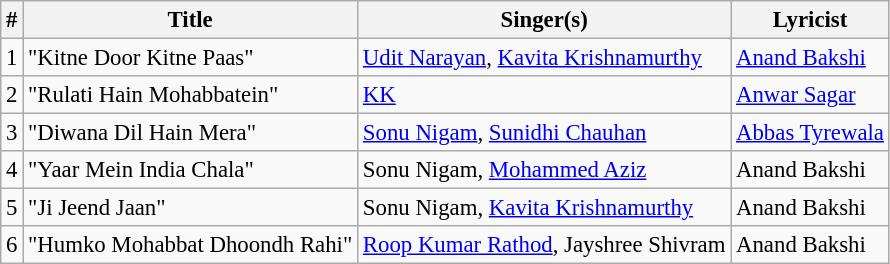<table class="wikitable" style="font-size:95%;">
<tr>
<th>#</th>
<th>Title</th>
<th>Singer(s)</th>
<th>Lyricist</th>
</tr>
<tr>
<td>1</td>
<td>"Kitne Door Kitne Paas"</td>
<td><a href='#'>Udit Narayan</a>, <a href='#'>Kavita Krishnamurthy</a></td>
<td><a href='#'>Anand Bakshi</a></td>
</tr>
<tr>
<td>2</td>
<td>"Rulati Hain Mohabbatein"</td>
<td><a href='#'>KK</a></td>
<td><a href='#'>Anwar Sagar</a></td>
</tr>
<tr>
<td>3</td>
<td>"Diwana Dil Hain Mera"</td>
<td><a href='#'>Sonu Nigam</a>, <a href='#'>Sunidhi Chauhan</a></td>
<td><a href='#'>Abbas Tyrewala</a></td>
</tr>
<tr>
<td>4</td>
<td>"Yaar Mein India Chala"</td>
<td>Sonu Nigam, <a href='#'>Mohammed Aziz</a></td>
<td>Anand Bakshi</td>
</tr>
<tr>
<td>5</td>
<td>"Ji Jeend Jaan"</td>
<td>Sonu Nigam, <a href='#'>Kavita Krishnamurthy</a></td>
<td>Anand Bakshi</td>
</tr>
<tr>
<td>6</td>
<td>"Humko Mohabbat Dhoondh Rahi"</td>
<td><a href='#'>Roop Kumar Rathod</a>, Jayshree Shivram</td>
<td>Anand Bakshi</td>
</tr>
</table>
